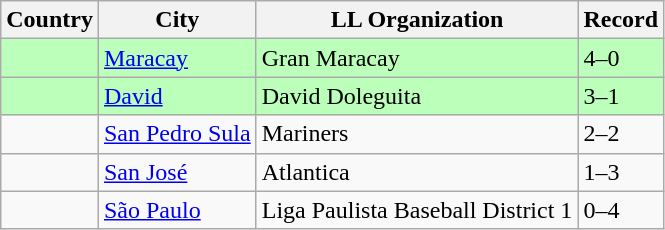<table class="wikitable">
<tr>
<th>Country</th>
<th>City</th>
<th>LL Organization</th>
<th>Record</th>
</tr>
<tr bgcolor=#bbffbb>
<td><strong></strong></td>
<td><a href='#'>Maracay</a></td>
<td>Gran Maracay</td>
<td>4–0</td>
</tr>
<tr bgcolor=#bbffbb>
<td><strong></strong></td>
<td><a href='#'>David</a></td>
<td>David Doleguita</td>
<td>3–1</td>
</tr>
<tr>
<td><strong></strong></td>
<td><a href='#'>San Pedro Sula</a></td>
<td>Mariners</td>
<td>2–2</td>
</tr>
<tr>
<td><strong></strong></td>
<td><a href='#'>San José</a></td>
<td>Atlantica</td>
<td>1–3</td>
</tr>
<tr>
<td><strong></strong></td>
<td><a href='#'>São Paulo</a></td>
<td>Liga Paulista Baseball District 1</td>
<td>0–4</td>
</tr>
</table>
